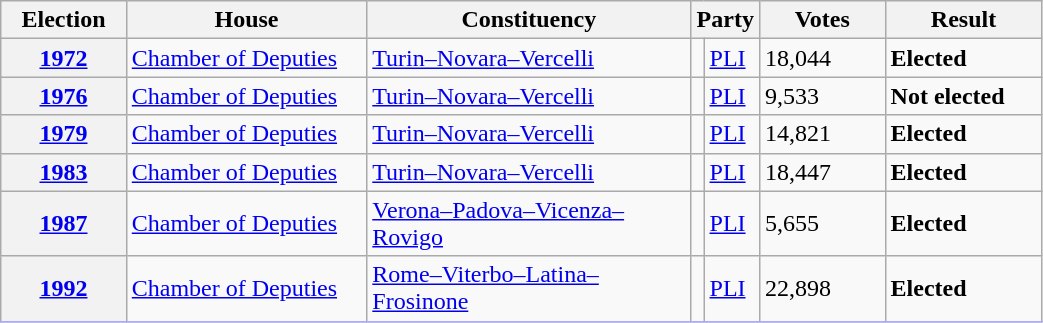<table class=wikitable style="width:55%; border:1px #AAAAFF solid">
<tr>
<th width=12%>Election</th>
<th width=23%>House</th>
<th width=31%>Constituency</th>
<th width=5% colspan="2">Party</th>
<th width=12%>Votes</th>
<th width=15%>Result</th>
</tr>
<tr>
<th><a href='#'>1972</a></th>
<td><a href='#'>Chamber of Deputies</a></td>
<td><a href='#'>Turin–Novara–Vercelli</a></td>
<td></td>
<td><a href='#'>PLI</a></td>
<td>18,044</td>
<td> <strong>Elected</strong></td>
</tr>
<tr>
<th><a href='#'>1976</a></th>
<td><a href='#'>Chamber of Deputies</a></td>
<td><a href='#'>Turin–Novara–Vercelli</a></td>
<td></td>
<td><a href='#'>PLI</a></td>
<td>9,533</td>
<td> <strong>Not elected</strong></td>
</tr>
<tr>
<th><a href='#'>1979</a></th>
<td><a href='#'>Chamber of Deputies</a></td>
<td><a href='#'>Turin–Novara–Vercelli</a></td>
<td></td>
<td><a href='#'>PLI</a></td>
<td>14,821</td>
<td> <strong>Elected</strong></td>
</tr>
<tr>
<th><a href='#'>1983</a></th>
<td><a href='#'>Chamber of Deputies</a></td>
<td><a href='#'>Turin–Novara–Vercelli</a></td>
<td></td>
<td><a href='#'>PLI</a></td>
<td>18,447</td>
<td> <strong>Elected</strong></td>
</tr>
<tr>
<th><a href='#'>1987</a></th>
<td><a href='#'>Chamber of Deputies</a></td>
<td><a href='#'>Verona–Padova–Vicenza–Rovigo</a></td>
<td></td>
<td><a href='#'>PLI</a></td>
<td>5,655</td>
<td> <strong>Elected</strong></td>
</tr>
<tr>
<th><a href='#'>1992</a></th>
<td><a href='#'>Chamber of Deputies</a></td>
<td><a href='#'>Rome–Viterbo–Latina–Frosinone</a></td>
<td></td>
<td><a href='#'>PLI</a></td>
<td>22,898</td>
<td> <strong>Elected</strong></td>
</tr>
<tr>
</tr>
</table>
